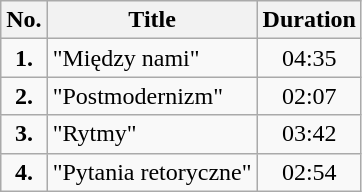<table class="wikitable">
<tr>
<th>No.</th>
<th>Title</th>
<th>Duration</th>
</tr>
<tr>
<td style="text-align:center"><strong>1.</strong></td>
<td>"Między nami"</td>
<td style="text-align:center">04:35</td>
</tr>
<tr>
<td style="text-align:center"><strong>2.</strong></td>
<td>"Postmodernizm"</td>
<td style="text-align:center">02:07</td>
</tr>
<tr>
<td style="text-align:center"><strong>3.</strong></td>
<td>"Rytmy"</td>
<td style="text-align:center">03:42</td>
</tr>
<tr>
<td style="text-align:center"><strong>4.</strong></td>
<td>"Pytania retoryczne"</td>
<td style="text-align:center">02:54</td>
</tr>
</table>
